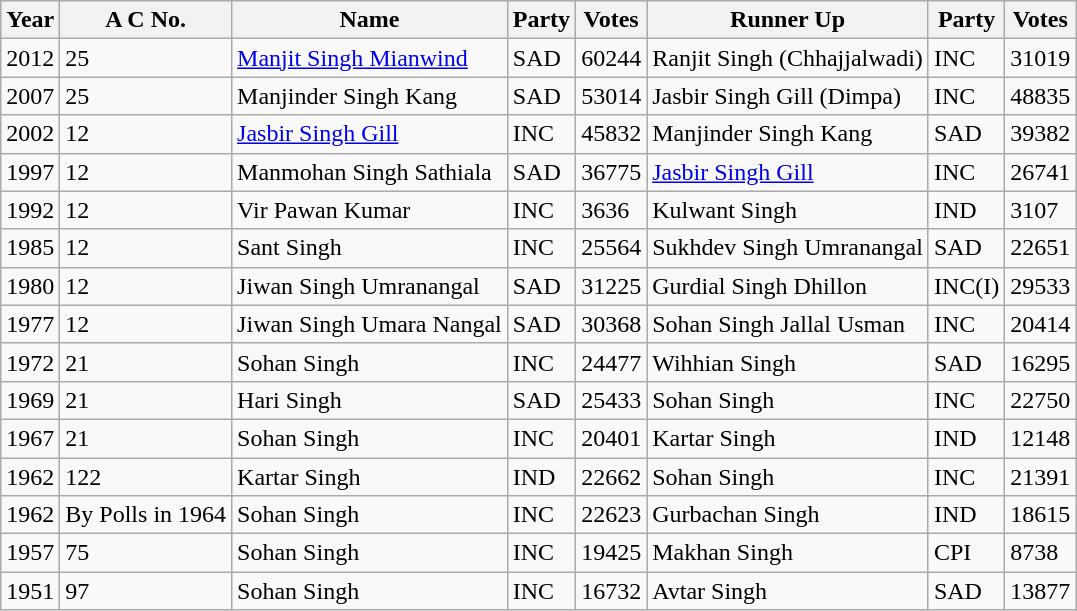<table class="wikitable sotable">
<tr>
<th>Year</th>
<th>A C No.</th>
<th>Name</th>
<th>Party</th>
<th>Votes</th>
<th>Runner Up</th>
<th>Party</th>
<th>Votes</th>
</tr>
<tr>
<td>2012</td>
<td>25</td>
<td><a href='#'>Manjit Singh Mianwind</a></td>
<td>SAD</td>
<td>60244</td>
<td>Ranjit Singh (Chhajjalwadi)</td>
<td>INC</td>
<td>31019</td>
</tr>
<tr>
<td>2007</td>
<td>25</td>
<td>Manjinder Singh Kang</td>
<td>SAD</td>
<td>53014</td>
<td>Jasbir Singh Gill (Dimpa)</td>
<td>INC</td>
<td>48835</td>
</tr>
<tr>
<td>2002</td>
<td>12</td>
<td><a href='#'>Jasbir Singh Gill</a></td>
<td>INC</td>
<td>45832</td>
<td>Manjinder Singh Kang</td>
<td>SAD</td>
<td>39382</td>
</tr>
<tr>
<td>1997</td>
<td>12</td>
<td>Manmohan  Singh Sathiala</td>
<td>SAD</td>
<td>36775</td>
<td><a href='#'>Jasbir Singh Gill</a></td>
<td>INC</td>
<td>26741</td>
</tr>
<tr>
<td>1992</td>
<td>12</td>
<td>Vir Pawan Kumar</td>
<td>INC</td>
<td>3636</td>
<td>Kulwant Singh</td>
<td>IND</td>
<td>3107</td>
</tr>
<tr>
<td>1985</td>
<td>12</td>
<td>Sant Singh</td>
<td>INC</td>
<td>25564</td>
<td>Sukhdev Singh Umranangal</td>
<td>SAD</td>
<td>22651</td>
</tr>
<tr>
<td>1980</td>
<td>12</td>
<td>Jiwan Singh Umranangal</td>
<td>SAD</td>
<td>31225</td>
<td>Gurdial Singh Dhillon</td>
<td>INC(I)</td>
<td>29533</td>
</tr>
<tr>
<td>1977</td>
<td>12</td>
<td>Jiwan Singh Umara Nangal</td>
<td>SAD</td>
<td>30368</td>
<td>Sohan Singh Jallal Usman</td>
<td>INC</td>
<td>20414</td>
</tr>
<tr>
<td>1972</td>
<td>21</td>
<td>Sohan Singh</td>
<td>INC</td>
<td>24477</td>
<td>Wihhian Singh</td>
<td>SAD</td>
<td>16295</td>
</tr>
<tr>
<td>1969</td>
<td>21</td>
<td>Hari Singh</td>
<td>SAD</td>
<td>25433</td>
<td>Sohan Singh</td>
<td>INC</td>
<td>22750</td>
</tr>
<tr>
<td>1967</td>
<td>21</td>
<td>Sohan Singh</td>
<td>INC</td>
<td>20401</td>
<td>Kartar Singh</td>
<td>IND</td>
<td>12148</td>
</tr>
<tr>
<td>1962</td>
<td>122</td>
<td>Kartar Singh</td>
<td>IND</td>
<td>22662</td>
<td>Sohan Singh</td>
<td>INC</td>
<td>21391</td>
</tr>
<tr>
<td>1962</td>
<td>By Polls in 1964</td>
<td>Sohan Singh</td>
<td>INC</td>
<td>22623</td>
<td>Gurbachan Singh</td>
<td>IND</td>
<td>18615</td>
</tr>
<tr>
<td>1957</td>
<td>75</td>
<td>Sohan Singh</td>
<td>INC</td>
<td>19425</td>
<td>Makhan Singh</td>
<td>CPI</td>
<td>8738</td>
</tr>
<tr>
<td>1951</td>
<td>97</td>
<td>Sohan Singh</td>
<td>INC</td>
<td>16732</td>
<td>Avtar Singh</td>
<td>SAD</td>
<td>13877</td>
</tr>
</table>
